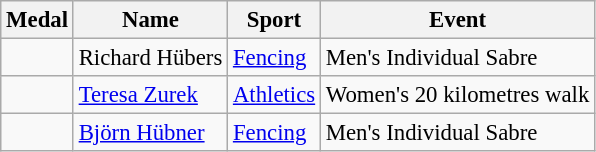<table class="wikitable sortable" style="font-size: 95%;">
<tr>
<th>Medal</th>
<th>Name</th>
<th>Sport</th>
<th>Event</th>
</tr>
<tr>
<td></td>
<td>Richard Hübers</td>
<td><a href='#'>Fencing</a></td>
<td>Men's Individual Sabre</td>
</tr>
<tr>
<td></td>
<td><a href='#'>Teresa Zurek</a></td>
<td><a href='#'>Athletics</a></td>
<td>Women's 20 kilometres walk</td>
</tr>
<tr>
<td></td>
<td><a href='#'>Björn Hübner</a></td>
<td><a href='#'>Fencing</a></td>
<td>Men's Individual Sabre</td>
</tr>
</table>
